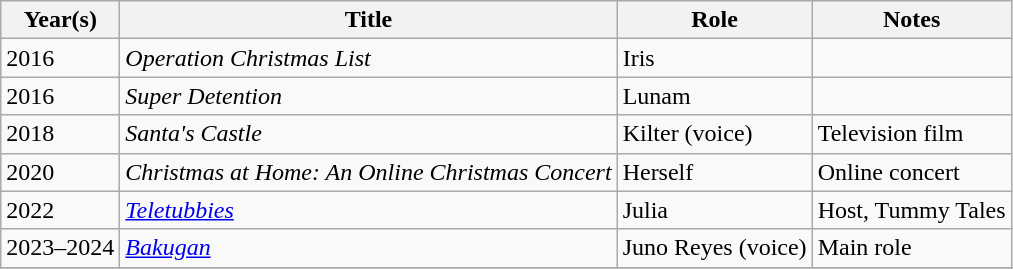<table class="wikitable sortable">
<tr>
<th>Year(s)</th>
<th>Title</th>
<th>Role</th>
<th>Notes</th>
</tr>
<tr>
<td>2016</td>
<td><em>Operation Christmas List</em></td>
<td>Iris</td>
<td></td>
</tr>
<tr>
<td>2016</td>
<td><em>Super Detention</em></td>
<td>Lunam</td>
<td></td>
</tr>
<tr>
<td>2018</td>
<td><em>Santa's Castle</em></td>
<td>Kilter (voice)</td>
<td>Television film</td>
</tr>
<tr>
<td>2020</td>
<td><em>Christmas at Home: An Online Christmas Concert</em></td>
<td>Herself</td>
<td>Online concert</td>
</tr>
<tr>
<td>2022</td>
<td><em><a href='#'>Teletubbies</a></em></td>
<td>Julia</td>
<td>Host, Tummy Tales</td>
</tr>
<tr>
<td>2023–2024</td>
<td><em><a href='#'>Bakugan</a></em></td>
<td>Juno Reyes (voice)</td>
<td>Main role</td>
</tr>
<tr>
</tr>
</table>
